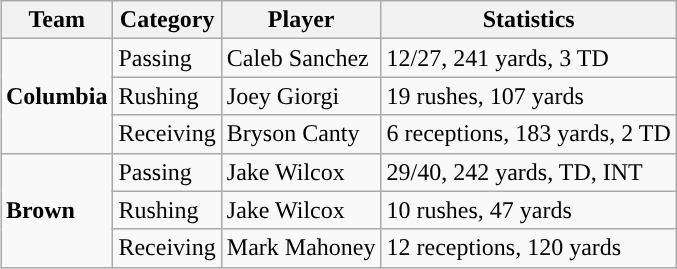<table class="wikitable" style="float: right;">
<tr>
<th>Team</th>
<th>Category</th>
<th>Player</th>
<th>Statistics</th>
</tr>
<tr>
<td rowspan=3><strong>Columbia</strong></td>
<td>Passing</td>
<td>Caleb Sanchez</td>
<td>12/27, 241 yards, 3 TD</td>
</tr>
<tr>
<td>Rushing</td>
<td>Joey Giorgi</td>
<td>19 rushes, 107 yards</td>
</tr>
<tr>
<td>Receiving</td>
<td>Bryson Canty</td>
<td>6 receptions, 183 yards, 2 TD</td>
</tr>
<tr>
<td rowspan=3><strong>Brown</strong></td>
<td>Passing</td>
<td>Jake Wilcox</td>
<td>29/40, 242 yards, TD, INT</td>
</tr>
<tr>
<td>Rushing</td>
<td>Jake Wilcox</td>
<td>10 rushes, 47 yards</td>
</tr>
<tr>
<td>Receiving</td>
<td>Mark Mahoney</td>
<td>12 receptions, 120 yards</td>
</tr>
</table>
